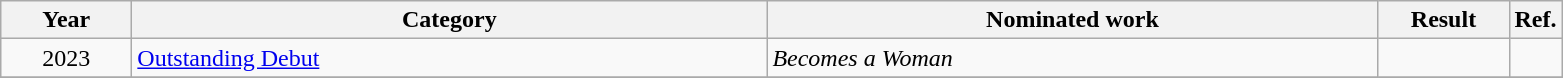<table class=wikitable>
<tr>
<th scope="col" style="width:5em;">Year</th>
<th scope="col" style="width:26em;">Category</th>
<th scope="col" style="width:25em;">Nominated work</th>
<th scope="col" style="width:5em;">Result</th>
<th>Ref.</th>
</tr>
<tr>
<td style="text-align:center;">2023</td>
<td><a href='#'>Outstanding Debut</a></td>
<td><em>Becomes a Woman</em></td>
<td></td>
<td></td>
</tr>
<tr>
</tr>
</table>
